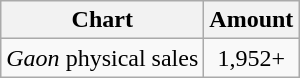<table class="wikitable">
<tr>
<th>Chart</th>
<th>Amount</th>
</tr>
<tr>
<td><em>Gaon</em> physical sales</td>
<td style="text-align:center;">1,952+</td>
</tr>
</table>
